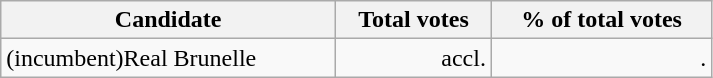<table class="wikitable" width="475">
<tr>
<th align="left">Candidate</th>
<th align="right">Total votes</th>
<th align="right">% of total votes</th>
</tr>
<tr>
<td align="left">(incumbent)Real Brunelle</td>
<td align="right">accl.</td>
<td align="right">.</td>
</tr>
</table>
